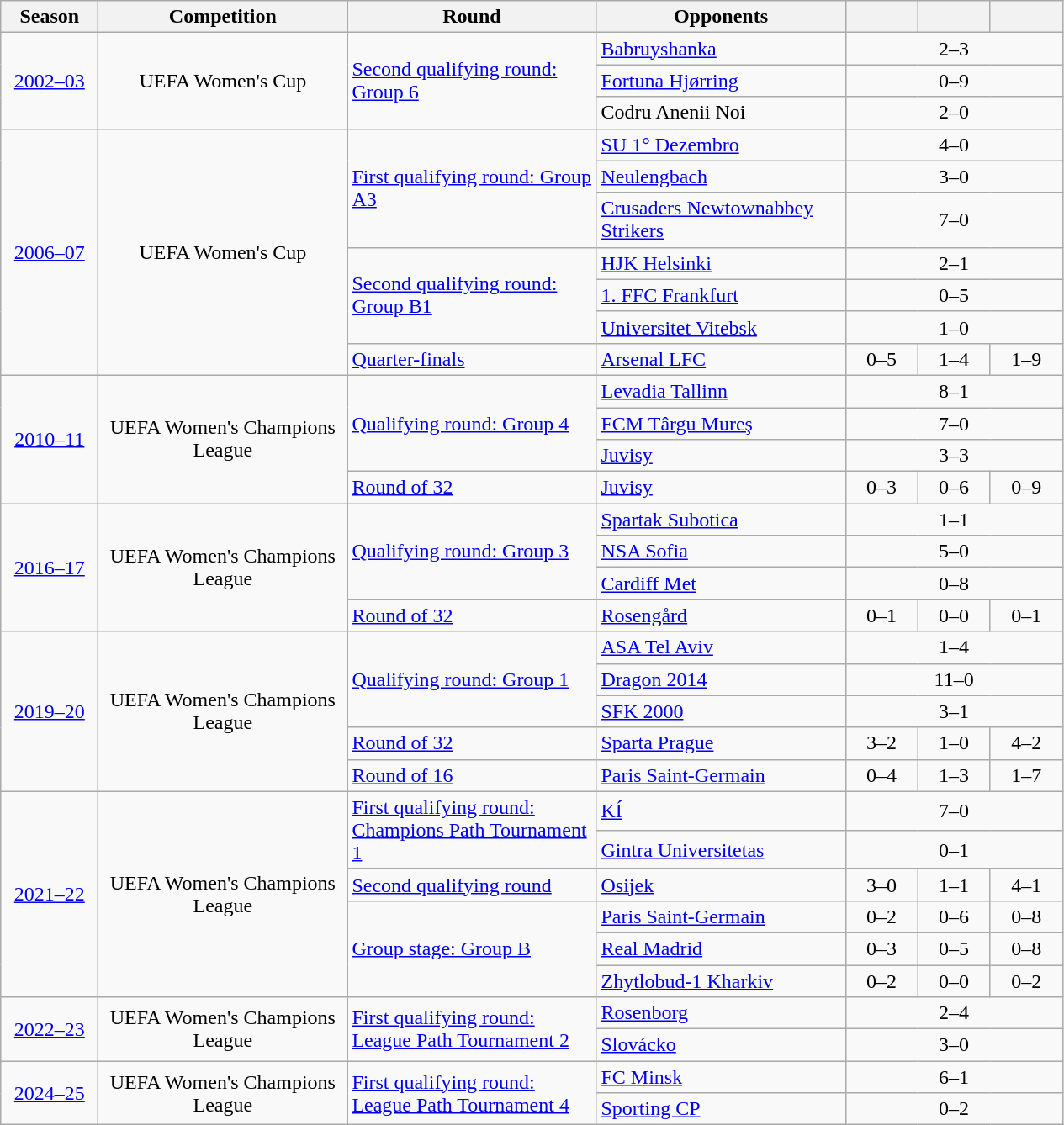<table class="wikitable" style="text-align:center">
<tr>
<th width=70>Season</th>
<th width=190>Competition</th>
<th width=190>Round</th>
<th width=190>Opponents</th>
<th width=50></th>
<th width=50></th>
<th width=50></th>
</tr>
<tr>
<td rowspan=3><a href='#'>2002–03</a></td>
<td rowspan=3>UEFA Women's Cup</td>
<td rowspan=3 align=left><a href='#'>Second qualifying round: Group 6</a></td>
<td align=left> <a href='#'>Babruyshanka</a></td>
<td colspan=3>2–3</td>
</tr>
<tr>
<td align=left> <a href='#'>Fortuna Hjørring</a></td>
<td colspan=3>0–9</td>
</tr>
<tr>
<td align=left> Codru Anenii Noi</td>
<td colspan=3>2–0</td>
</tr>
<tr>
<td rowspan=7><a href='#'>2006–07</a></td>
<td rowspan=7>UEFA Women's Cup</td>
<td rowspan=3 align=left><a href='#'>First qualifying round: Group A3</a></td>
<td align=left> <a href='#'>SU 1° Dezembro</a></td>
<td colspan=3>4–0</td>
</tr>
<tr>
<td align=left> <a href='#'>Neulengbach</a></td>
<td colspan=3>3–0</td>
</tr>
<tr>
<td align=left> <a href='#'>Crusaders Newtownabbey Strikers</a></td>
<td colspan=3>7–0</td>
</tr>
<tr>
<td rowspan=3 align=left><a href='#'>Second qualifying round: Group B1</a></td>
<td align=left> <a href='#'>HJK Helsinki</a></td>
<td colspan=3>2–1</td>
</tr>
<tr>
<td align=left> <a href='#'>1. FFC Frankfurt</a></td>
<td colspan=3>0–5</td>
</tr>
<tr>
<td align=left> <a href='#'>Universitet Vitebsk</a></td>
<td colspan=3>1–0</td>
</tr>
<tr>
<td align=left><a href='#'>Quarter-finals</a></td>
<td align=left> <a href='#'>Arsenal LFC</a></td>
<td>0–5</td>
<td>1–4</td>
<td>1–9</td>
</tr>
<tr>
<td rowspan=4><a href='#'>2010–11</a></td>
<td rowspan=4>UEFA Women's Champions League</td>
<td rowspan=3 align=left><a href='#'>Qualifying round: Group 4</a></td>
<td align=left> <a href='#'>Levadia Tallinn</a></td>
<td colspan=3>8–1</td>
</tr>
<tr>
<td align=left> <a href='#'>FCM Târgu Mureş</a></td>
<td colspan=3>7–0</td>
</tr>
<tr>
<td align=left> <a href='#'>Juvisy</a></td>
<td colspan=3>3–3</td>
</tr>
<tr>
<td align=left><a href='#'>Round of 32</a></td>
<td align=left> <a href='#'>Juvisy</a></td>
<td>0–3</td>
<td>0–6</td>
<td>0–9</td>
</tr>
<tr>
<td rowspan=4><a href='#'>2016–17</a></td>
<td rowspan=4>UEFA Women's Champions League</td>
<td rowspan=3 align=left><a href='#'>Qualifying round: Group 3</a></td>
<td align=left> <a href='#'>Spartak Subotica</a></td>
<td colspan=3>1–1</td>
</tr>
<tr>
<td align=left> <a href='#'>NSA Sofia</a></td>
<td colspan=3>5–0</td>
</tr>
<tr>
<td align=left> <a href='#'>Cardiff Met</a></td>
<td colspan=3>0–8</td>
</tr>
<tr>
<td align=left><a href='#'>Round of 32</a></td>
<td align=left> <a href='#'>Rosengård</a></td>
<td>0–1</td>
<td>0–0</td>
<td>0–1</td>
</tr>
<tr>
<td rowspan=5><a href='#'>2019–20</a></td>
<td rowspan=5>UEFA Women's Champions League</td>
<td rowspan=3 align=left><a href='#'>Qualifying round: Group 1</a></td>
<td align=left> <a href='#'>ASA Tel Aviv</a></td>
<td colspan=3>1–4</td>
</tr>
<tr>
<td align=left> <a href='#'>Dragon 2014</a></td>
<td colspan=3>11–0</td>
</tr>
<tr>
<td align=left> <a href='#'>SFK 2000</a></td>
<td colspan=3>3–1</td>
</tr>
<tr>
<td align=left><a href='#'>Round of 32</a></td>
<td align=left> <a href='#'>Sparta Prague</a></td>
<td>3–2</td>
<td>1–0</td>
<td>4–2</td>
</tr>
<tr>
<td align=left><a href='#'>Round of 16</a></td>
<td align=left> <a href='#'>Paris Saint-Germain</a></td>
<td>0–4</td>
<td>1–3</td>
<td>1–7</td>
</tr>
<tr>
<td rowspan=6><a href='#'>2021–22</a></td>
<td rowspan=6>UEFA Women's Champions League</td>
<td rowspan=2 align=left><a href='#'>First qualifying round: Champions Path Tournament 1</a></td>
<td align=left> <a href='#'>KÍ</a></td>
<td colspan=3>7–0</td>
</tr>
<tr>
<td align=left> <a href='#'>Gintra Universitetas</a></td>
<td colspan=3>0–1</td>
</tr>
<tr>
<td align=left><a href='#'>Second qualifying round</a></td>
<td align=left> <a href='#'>Osijek</a></td>
<td>3–0</td>
<td>1–1</td>
<td>4–1</td>
</tr>
<tr>
<td rowspan=3 align=left><a href='#'>Group stage: Group B</a></td>
<td align=left> <a href='#'>Paris Saint-Germain</a></td>
<td>0–2</td>
<td>0–6</td>
<td>0–8</td>
</tr>
<tr>
<td align=left> <a href='#'>Real Madrid</a></td>
<td>0–3</td>
<td>0–5</td>
<td>0–8</td>
</tr>
<tr>
<td align=left> <a href='#'>Zhytlobud-1 Kharkiv</a></td>
<td>0–2</td>
<td>0–0</td>
<td>0–2</td>
</tr>
<tr>
<td rowspan=2><a href='#'>2022–23</a></td>
<td rowspan=2>UEFA Women's Champions League</td>
<td rowspan=2 align=left><a href='#'>First qualifying round: League Path Tournament 2</a></td>
<td align=left> <a href='#'>Rosenborg</a></td>
<td colspan=3>2–4</td>
</tr>
<tr>
<td align=left> <a href='#'>Slovácko</a></td>
<td colspan=3>3–0</td>
</tr>
<tr>
<td rowspan=2><a href='#'>2024–25</a></td>
<td rowspan=2>UEFA Women's Champions League</td>
<td rowspan=2 align=left><a href='#'>First qualifying round: League Path Tournament 4</a></td>
<td align=left> <a href='#'>FC Minsk</a></td>
<td colspan=3>6–1</td>
</tr>
<tr>
<td align=left> <a href='#'>Sporting CP</a></td>
<td colspan=3>0–2</td>
</tr>
</table>
